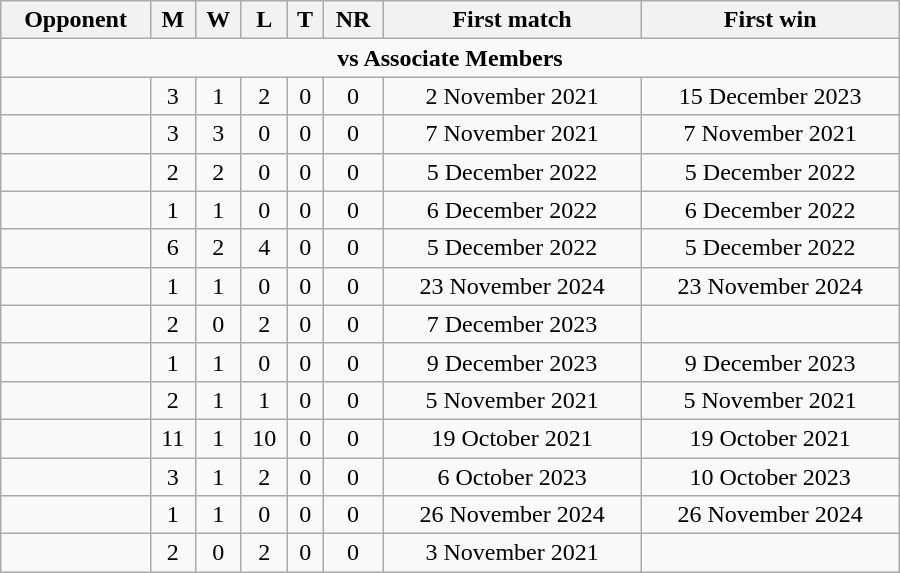<table class="wikitable" style="text-align: center; width: 600px;">
<tr>
<th>Opponent</th>
<th>M</th>
<th>W</th>
<th>L</th>
<th>T</th>
<th>NR</th>
<th>First match</th>
<th>First win</th>
</tr>
<tr>
<td colspan="8" style="text-align:center;"><strong>vs Associate Members</strong></td>
</tr>
<tr>
<td align=left></td>
<td>3</td>
<td>1</td>
<td>2</td>
<td>0</td>
<td>0</td>
<td>2 November 2021</td>
<td>15 December 2023</td>
</tr>
<tr>
<td align=left></td>
<td>3</td>
<td>3</td>
<td>0</td>
<td>0</td>
<td>0</td>
<td>7 November 2021</td>
<td>7 November 2021</td>
</tr>
<tr>
<td align=left></td>
<td>2</td>
<td>2</td>
<td>0</td>
<td>0</td>
<td>0</td>
<td>5 December 2022</td>
<td>5 December 2022</td>
</tr>
<tr>
<td align=left></td>
<td>1</td>
<td>1</td>
<td>0</td>
<td>0</td>
<td>0</td>
<td>6 December 2022</td>
<td>6 December 2022</td>
</tr>
<tr>
<td align=left></td>
<td>6</td>
<td>2</td>
<td>4</td>
<td>0</td>
<td>0</td>
<td>5 December 2022</td>
<td>5 December 2022</td>
</tr>
<tr>
<td align=left></td>
<td>1</td>
<td>1</td>
<td>0</td>
<td>0</td>
<td>0</td>
<td>23 November 2024</td>
<td>23 November 2024</td>
</tr>
<tr>
<td align=left></td>
<td>2</td>
<td>0</td>
<td>2</td>
<td>0</td>
<td>0</td>
<td>7 December 2023</td>
<td></td>
</tr>
<tr>
<td align=left></td>
<td>1</td>
<td>1</td>
<td>0</td>
<td>0</td>
<td>0</td>
<td>9 December 2023</td>
<td>9 December 2023</td>
</tr>
<tr>
<td align=left></td>
<td>2</td>
<td>1</td>
<td>1</td>
<td>0</td>
<td>0</td>
<td>5 November 2021</td>
<td>5 November 2021</td>
</tr>
<tr>
<td align=left></td>
<td>11</td>
<td>1</td>
<td>10</td>
<td>0</td>
<td>0</td>
<td>19 October 2021</td>
<td>19 October 2021</td>
</tr>
<tr>
<td align=left></td>
<td>3</td>
<td>1</td>
<td>2</td>
<td>0</td>
<td>0</td>
<td>6 October 2023</td>
<td>10 October 2023</td>
</tr>
<tr>
<td align=left></td>
<td>1</td>
<td>1</td>
<td>0</td>
<td>0</td>
<td>0</td>
<td>26 November 2024</td>
<td>26 November 2024</td>
</tr>
<tr>
<td align=left></td>
<td>2</td>
<td>0</td>
<td>2</td>
<td>0</td>
<td>0</td>
<td>3 November 2021</td>
<td></td>
</tr>
</table>
